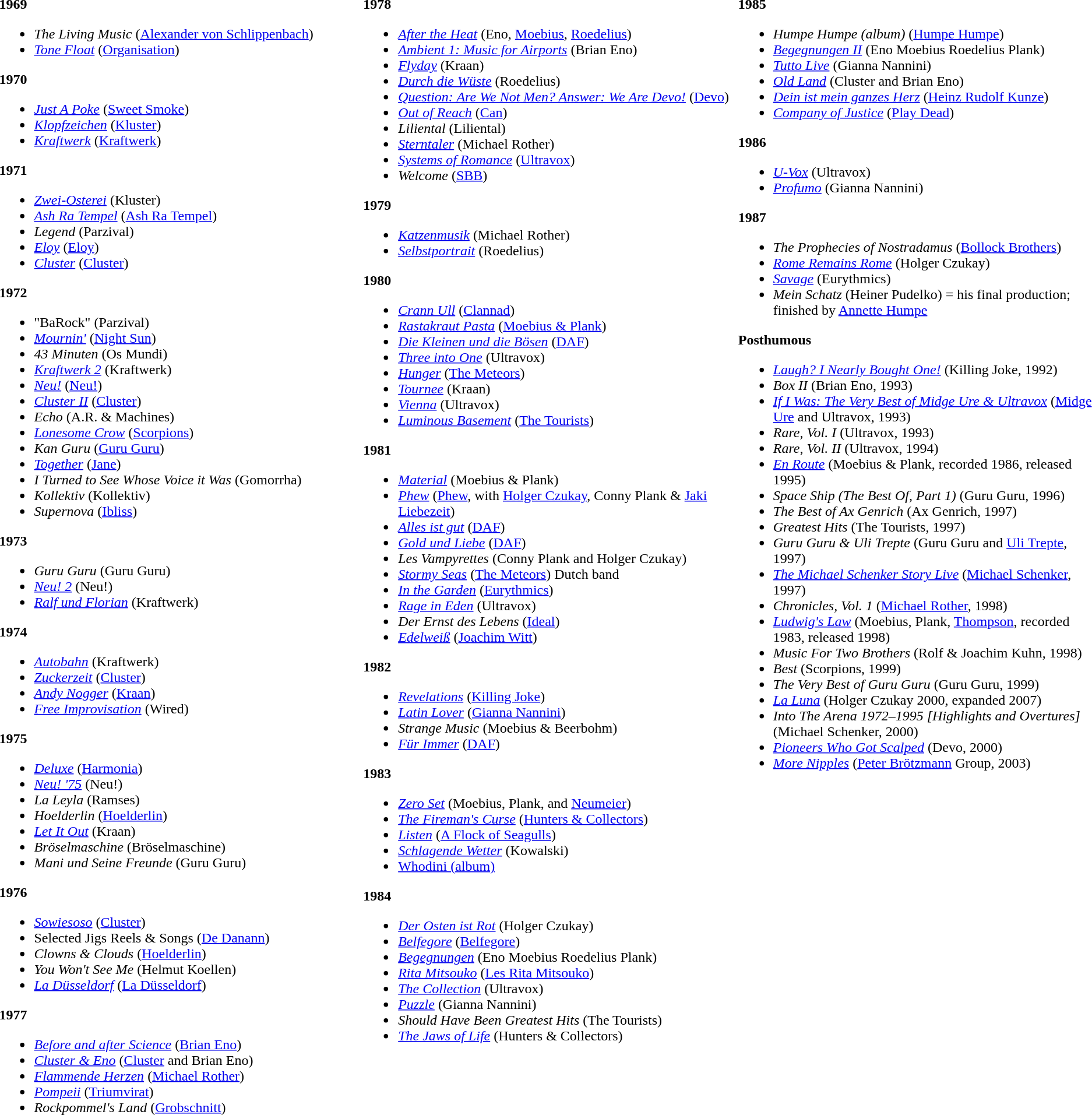<table width=100%>
<tr valign ="top">
<td width=33%><br><strong>1969</strong><ul><li><em>The Living Music</em> (<a href='#'>Alexander von Schlippenbach</a>)</li><li><em><a href='#'>Tone Float</a></em> (<a href='#'>Organisation</a>)</li></ul><strong>1970</strong><ul><li><em><a href='#'>Just A Poke</a></em> (<a href='#'>Sweet Smoke</a>)</li><li><em><a href='#'>Klopfzeichen</a></em> (<a href='#'>Kluster</a>)</li><li><em><a href='#'>Kraftwerk</a></em> (<a href='#'>Kraftwerk</a>)</li></ul><strong>1971</strong><ul><li><em><a href='#'>Zwei-Osterei</a></em> (Kluster)</li><li><em><a href='#'>Ash Ra Tempel</a></em> (<a href='#'>Ash Ra Tempel</a>)</li><li><em>Legend</em> (Parzival)</li><li><em><a href='#'>Eloy</a></em> (<a href='#'>Eloy</a>)</li><li><em><a href='#'>Cluster</a></em> (<a href='#'>Cluster</a>)</li></ul><strong>1972</strong><ul><li>"BaRock" (Parzival)</li><li><em><a href='#'>Mournin'</a></em> (<a href='#'>Night Sun</a>)</li><li><em>43 Minuten</em> (Os Mundi)</li><li><em><a href='#'>Kraftwerk 2</a></em> (Kraftwerk)</li><li><em><a href='#'>Neu!</a></em> (<a href='#'>Neu!</a>)</li><li><em><a href='#'>Cluster II</a></em> (<a href='#'>Cluster</a>)</li><li><em>Echo</em> (A.R. & Machines)</li><li><em><a href='#'>Lonesome Crow</a></em> (<a href='#'>Scorpions</a>)</li><li><em>Kan Guru</em> (<a href='#'>Guru Guru</a>)</li><li><em><a href='#'>Together</a></em> (<a href='#'>Jane</a>)</li><li><em>I Turned to See Whose Voice it Was</em> (Gomorrha)</li><li><em>Kollektiv</em> (Kollektiv)</li><li><em>Supernova</em> (<a href='#'>Ibliss</a>)</li></ul><strong>1973</strong><ul><li><em>Guru Guru</em> (Guru Guru)</li><li><em><a href='#'>Neu! 2</a></em> (Neu!)</li><li><em><a href='#'>Ralf und Florian</a></em> (Kraftwerk)</li></ul><strong>1974</strong><ul><li><em><a href='#'>Autobahn</a></em> (Kraftwerk)</li><li><em><a href='#'>Zuckerzeit</a></em> (<a href='#'>Cluster</a>)</li><li><em><a href='#'>Andy Nogger</a></em> (<a href='#'>Kraan</a>)</li><li><em><a href='#'>Free Improvisation</a></em> (Wired)</li></ul><strong>1975</strong><ul><li><em><a href='#'>Deluxe</a></em> (<a href='#'>Harmonia</a>)</li><li><em><a href='#'>Neu! '75</a></em> (Neu!)</li><li><em>La Leyla</em> (Ramses)</li><li><em>Hoelderlin</em> (<a href='#'>Hoelderlin</a>)</li><li><em><a href='#'>Let It Out</a></em> (Kraan)</li><li><em>Bröselmaschine</em> (Bröselmaschine)</li><li><em>Mani und Seine Freunde</em> (Guru Guru)</li></ul><strong>1976</strong><ul><li><em><a href='#'>Sowiesoso</a></em> (<a href='#'>Cluster</a>)</li><li>Selected Jigs Reels & Songs (<a href='#'>De Danann</a>)</li><li><em>Clowns & Clouds</em> (<a href='#'>Hoelderlin</a>)</li><li><em>You Won't See Me</em> (Helmut Koellen)</li><li><em><a href='#'>La Düsseldorf</a></em> (<a href='#'>La Düsseldorf</a>)</li></ul><strong>1977</strong><ul><li><em><a href='#'>Before and after Science</a></em> (<a href='#'>Brian Eno</a>)</li><li><em><a href='#'>Cluster & Eno</a></em> (<a href='#'>Cluster</a> and Brian Eno)</li><li><em><a href='#'>Flammende Herzen</a></em> (<a href='#'>Michael Rother</a>)</li><li><em><a href='#'>Pompeii</a></em> (<a href='#'>Triumvirat</a>)</li><li><em>Rockpommel's Land</em> (<a href='#'>Grobschnitt</a>)</li></ul></td>
<td width=34%><br><strong>1978</strong><ul><li><em><a href='#'>After the Heat</a></em> (Eno, <a href='#'>Moebius</a>, <a href='#'>Roedelius</a>)</li><li><em><a href='#'>Ambient 1: Music for Airports</a></em> (Brian Eno)</li><li><em><a href='#'>Flyday</a></em> (Kraan)</li><li><em><a href='#'>Durch die Wüste</a></em> (Roedelius)</li><li><em><a href='#'>Question: Are We Not Men? Answer: We Are Devo!</a></em> (<a href='#'>Devo</a>)</li><li><em><a href='#'>Out of Reach</a></em> (<a href='#'>Can</a>)</li><li><em>Liliental</em> (Liliental)</li><li><em><a href='#'>Sterntaler</a></em> (Michael Rother)</li><li><em><a href='#'>Systems of Romance</a></em> (<a href='#'>Ultravox</a>)</li><li><em>Welcome</em> (<a href='#'>SBB</a>)</li></ul><strong>1979</strong><ul><li><em><a href='#'>Katzenmusik</a></em> (Michael Rother)</li><li><em><a href='#'>Selbstportrait</a></em> (Roedelius)</li></ul><strong>1980</strong><ul><li><em><a href='#'>Crann Ull</a></em> (<a href='#'>Clannad</a>)</li><li><em><a href='#'>Rastakraut Pasta</a></em> (<a href='#'>Moebius & Plank</a>)</li><li><em><a href='#'>Die Kleinen und die Bösen</a></em> (<a href='#'>DAF</a>)</li><li><em><a href='#'>Three into One</a></em> (Ultravox)</li><li><em><a href='#'>Hunger</a></em> (<a href='#'>The Meteors</a>)</li><li><em><a href='#'>Tournee</a></em> (Kraan)</li><li><em><a href='#'>Vienna</a></em> (Ultravox)</li><li><em><a href='#'>Luminous Basement</a></em> (<a href='#'>The Tourists</a>)</li></ul><strong>1981</strong><ul><li><em><a href='#'>Material</a></em> (Moebius & Plank)</li><li><em><a href='#'>Phew</a></em> (<a href='#'>Phew</a>, with <a href='#'>Holger Czukay</a>, Conny Plank & <a href='#'>Jaki Liebezeit</a>)</li><li><em><a href='#'>Alles ist gut</a></em> (<a href='#'>DAF</a>)</li><li><em><a href='#'>Gold und Liebe</a></em> (<a href='#'>DAF</a>)</li><li><em>Les Vampyrettes</em> (Conny Plank and Holger Czukay)</li><li><em><a href='#'>Stormy Seas</a></em> (<a href='#'>The Meteors</a>) Dutch band</li><li><em><a href='#'>In the Garden</a></em> (<a href='#'>Eurythmics</a>)</li><li><em><a href='#'>Rage in Eden</a></em> (Ultravox)</li><li><em>Der Ernst des Lebens</em> (<a href='#'>Ideal</a>)</li><li><em><a href='#'>Edelweiß</a></em> (<a href='#'>Joachim Witt</a>)</li></ul><strong>1982</strong><ul><li><em><a href='#'>Revelations</a></em> (<a href='#'>Killing Joke</a>)</li><li><em><a href='#'>Latin Lover</a></em> (<a href='#'>Gianna Nannini</a>)</li><li><em>Strange Music</em> (Moebius & Beerbohm)</li><li><em><a href='#'>Für Immer</a></em> (<a href='#'>DAF</a>)</li></ul><strong>1983</strong><ul><li><em><a href='#'>Zero Set</a></em> (Moebius, Plank, and <a href='#'>Neumeier</a>)</li><li><em><a href='#'>The Fireman's Curse</a></em> (<a href='#'>Hunters & Collectors</a>)</li><li><em><a href='#'>Listen</a></em> (<a href='#'>A Flock of Seagulls</a>)</li><li><em><a href='#'>Schlagende Wetter</a></em> (Kowalski)</li><li><a href='#'>Whodini (album)</a></li></ul><strong>1984</strong><ul><li><em><a href='#'>Der Osten ist Rot</a></em> (Holger Czukay)</li><li><em><a href='#'>Belfegore</a></em> (<a href='#'>Belfegore</a>)</li><li><em><a href='#'>Begegnungen</a></em> (Eno Moebius Roedelius Plank)</li><li><em><a href='#'>Rita Mitsouko</a></em> (<a href='#'>Les Rita Mitsouko</a>)</li><li><em><a href='#'>The Collection</a></em> (Ultravox)</li><li><em><a href='#'>Puzzle</a></em> (Gianna Nannini)</li><li><em>Should Have Been Greatest Hits</em> (The Tourists)</li><li><em><a href='#'>The Jaws of Life</a></em> (Hunters & Collectors)</li></ul></td>
<td width=33%><br><strong>1985</strong><ul><li><em>Humpe Humpe (album)</em> (<a href='#'>Humpe Humpe</a>)</li><li><em><a href='#'>Begegnungen II</a></em> (Eno Moebius Roedelius Plank)</li><li><em><a href='#'>Tutto Live</a></em> (Gianna Nannini)</li><li><em><a href='#'>Old Land</a></em> (Cluster and Brian Eno)</li><li><em><a href='#'>Dein ist mein ganzes Herz</a></em> (<a href='#'>Heinz Rudolf Kunze</a>)</li><li><em><a href='#'>Company of Justice</a></em> (<a href='#'>Play Dead</a>)</li></ul><strong>1986</strong><ul><li><em><a href='#'>U-Vox</a></em> (Ultravox)</li><li><em><a href='#'>Profumo</a></em> (Gianna Nannini)</li></ul><strong>1987</strong><ul><li><em>The Prophecies of Nostradamus</em> (<a href='#'>Bollock Brothers</a>)</li><li><em><a href='#'>Rome Remains Rome</a></em> (Holger Czukay)</li><li><em><a href='#'>Savage</a></em> (Eurythmics)</li><li><em>Mein Schatz</em> (Heiner Pudelko) = his final production; finished by <a href='#'>Annette Humpe</a></li></ul><strong>Posthumous</strong><ul><li><em><a href='#'>Laugh? I Nearly Bought One!</a></em> (Killing Joke, 1992)</li><li><em>Box II</em> (Brian Eno, 1993)</li><li><em><a href='#'>If I Was: The Very Best of Midge Ure & Ultravox</a></em> (<a href='#'>Midge Ure</a> and Ultravox, 1993)</li><li><em>Rare, Vol. I</em> (Ultravox, 1993)</li><li><em>Rare, Vol. II</em> (Ultravox, 1994)</li><li><em><a href='#'>En Route</a></em> (Moebius & Plank, recorded 1986, released 1995)</li><li><em>Space Ship (The Best Of, Part 1)</em> (Guru Guru, 1996)</li><li><em>The Best of Ax Genrich</em> (Ax Genrich, 1997)</li><li><em>Greatest Hits</em> (The Tourists, 1997)</li><li><em>Guru Guru & Uli Trepte</em> (Guru Guru and <a href='#'>Uli Trepte</a>, 1997)</li><li><em><a href='#'>The Michael Schenker Story Live</a></em> (<a href='#'>Michael Schenker</a>, 1997)</li><li><em>Chronicles, Vol. 1</em> (<a href='#'>Michael Rother</a>, 1998)</li><li><em><a href='#'>Ludwig's Law</a></em> (Moebius, Plank, <a href='#'>Thompson</a>, recorded 1983, released 1998)</li><li><em>Music For Two Brothers</em> (Rolf & Joachim Kuhn, 1998)</li><li><em>Best</em> (Scorpions, 1999)</li><li><em>The Very Best of Guru Guru</em> (Guru Guru, 1999)</li><li><em><a href='#'>La Luna</a></em> (Holger Czukay 2000, expanded 2007)</li><li><em>Into The Arena 1972–1995 [Highlights and Overtures]</em> (Michael Schenker, 2000)</li><li><em><a href='#'>Pioneers Who Got Scalped</a></em> (Devo, 2000)</li><li><em><a href='#'>More Nipples</a></em> (<a href='#'>Peter Brötzmann</a> Group, 2003)</li></ul></td>
</tr>
</table>
